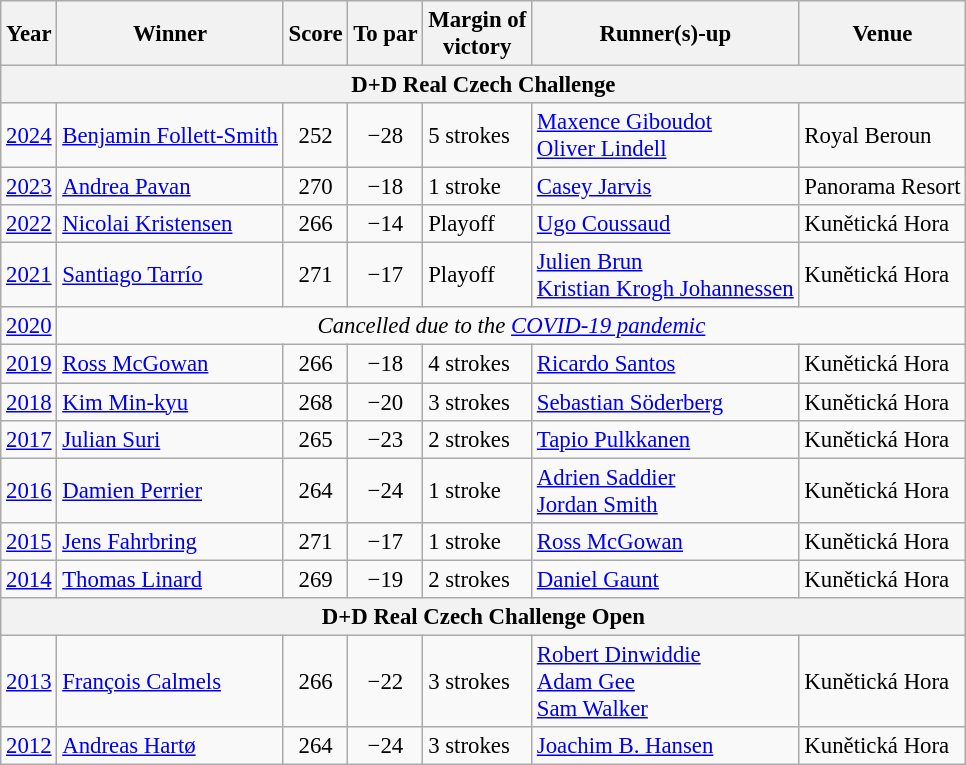<table class=wikitable style="font-size:95%">
<tr>
<th>Year</th>
<th>Winner</th>
<th>Score</th>
<th>To par</th>
<th>Margin of<br>victory</th>
<th>Runner(s)-up</th>
<th>Venue</th>
</tr>
<tr>
<th colspan=7>D+D Real Czech Challenge</th>
</tr>
<tr>
<td><a href='#'>2024</a></td>
<td> <a href='#'>Benjamin Follett-Smith</a></td>
<td align=center>252</td>
<td align=center>−28</td>
<td>5 strokes</td>
<td> <a href='#'>Maxence Giboudot</a><br> <a href='#'>Oliver Lindell</a></td>
<td>Royal Beroun</td>
</tr>
<tr>
<td><a href='#'>2023</a></td>
<td> <a href='#'>Andrea Pavan</a></td>
<td align=center>270</td>
<td align=center>−18</td>
<td>1 stroke</td>
<td> <a href='#'>Casey Jarvis</a></td>
<td>Panorama Resort</td>
</tr>
<tr>
<td><a href='#'>2022</a></td>
<td> <a href='#'>Nicolai Kristensen</a></td>
<td align=center>266</td>
<td align=center>−14</td>
<td>Playoff</td>
<td> <a href='#'>Ugo Coussaud</a></td>
<td>Kunětická Hora</td>
</tr>
<tr>
<td><a href='#'>2021</a></td>
<td> <a href='#'>Santiago Tarrío</a></td>
<td align=center>271</td>
<td align=center>−17</td>
<td>Playoff</td>
<td> <a href='#'>Julien Brun</a><br> <a href='#'>Kristian Krogh Johannessen</a></td>
<td>Kunětická Hora</td>
</tr>
<tr>
<td><a href='#'>2020</a></td>
<td colspan=7 align=center><em>Cancelled due to the <a href='#'>COVID-19 pandemic</a></em></td>
</tr>
<tr>
<td><a href='#'>2019</a></td>
<td> <a href='#'>Ross McGowan</a></td>
<td align=center>266</td>
<td align=center>−18</td>
<td>4 strokes</td>
<td> <a href='#'>Ricardo Santos</a></td>
<td>Kunětická Hora</td>
</tr>
<tr>
<td><a href='#'>2018</a></td>
<td> <a href='#'>Kim Min-kyu</a></td>
<td align=center>268</td>
<td align=center>−20</td>
<td>3 strokes</td>
<td> <a href='#'>Sebastian Söderberg</a></td>
<td>Kunětická Hora</td>
</tr>
<tr>
<td><a href='#'>2017</a></td>
<td> <a href='#'>Julian Suri</a></td>
<td align=center>265</td>
<td align=center>−23</td>
<td>2 strokes</td>
<td> <a href='#'>Tapio Pulkkanen</a></td>
<td>Kunětická Hora</td>
</tr>
<tr>
<td><a href='#'>2016</a></td>
<td> <a href='#'>Damien Perrier</a></td>
<td align=center>264</td>
<td align=center>−24</td>
<td>1 stroke</td>
<td> <a href='#'>Adrien Saddier</a><br> <a href='#'>Jordan Smith</a></td>
<td>Kunětická Hora</td>
</tr>
<tr>
<td><a href='#'>2015</a></td>
<td> <a href='#'>Jens Fahrbring</a></td>
<td align=center>271</td>
<td align=center>−17</td>
<td>1 stroke</td>
<td> <a href='#'>Ross McGowan</a></td>
<td>Kunětická Hora</td>
</tr>
<tr>
<td><a href='#'>2014</a></td>
<td> <a href='#'>Thomas Linard</a></td>
<td align=center>269</td>
<td align=center>−19</td>
<td>2 strokes</td>
<td> <a href='#'>Daniel Gaunt</a></td>
<td>Kunětická Hora</td>
</tr>
<tr>
<th colspan=7>D+D Real Czech Challenge Open</th>
</tr>
<tr>
<td><a href='#'>2013</a></td>
<td> <a href='#'>François Calmels</a></td>
<td align=center>266</td>
<td align=center>−22</td>
<td>3 strokes</td>
<td> <a href='#'>Robert Dinwiddie</a><br> <a href='#'>Adam Gee</a><br> <a href='#'>Sam Walker</a></td>
<td>Kunětická Hora</td>
</tr>
<tr>
<td><a href='#'>2012</a></td>
<td> <a href='#'>Andreas Hartø</a></td>
<td align=center>264</td>
<td align=center>−24</td>
<td>3 strokes</td>
<td> <a href='#'>Joachim B. Hansen</a></td>
<td>Kunětická Hora</td>
</tr>
</table>
